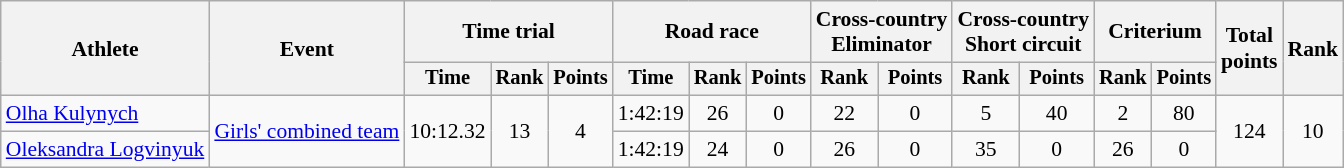<table class="wikitable" style="font-size:90%;">
<tr>
<th rowspan=2>Athlete</th>
<th rowspan=2>Event</th>
<th colspan=3>Time trial</th>
<th colspan=3>Road race</th>
<th colspan=2>Cross-country<br>Eliminator</th>
<th colspan=2>Cross-country<br>Short circuit</th>
<th colspan=2>Criterium</th>
<th rowspan=2>Total<br>points</th>
<th rowspan=2>Rank</th>
</tr>
<tr style="font-size:95%">
<th>Time</th>
<th>Rank</th>
<th>Points</th>
<th>Time</th>
<th>Rank</th>
<th>Points</th>
<th>Rank</th>
<th>Points</th>
<th>Rank</th>
<th>Points</th>
<th>Rank</th>
<th>Points</th>
</tr>
<tr align=center>
<td align=left><a href='#'>Olha Kulynych</a></td>
<td rowspan=2 align=left><a href='#'>Girls' combined team</a></td>
<td rowspan=2>10:12.32</td>
<td rowspan=2>13</td>
<td rowspan=2>4</td>
<td>1:42:19</td>
<td>26</td>
<td>0</td>
<td>22</td>
<td>0</td>
<td>5</td>
<td>40</td>
<td>2</td>
<td>80</td>
<td rowspan=2>124</td>
<td rowspan=2>10</td>
</tr>
<tr align=center>
<td align=left><a href='#'>Oleksandra Logvinyuk</a></td>
<td>1:42:19</td>
<td>24</td>
<td>0</td>
<td>26</td>
<td>0</td>
<td>35</td>
<td>0</td>
<td>26</td>
<td>0</td>
</tr>
</table>
